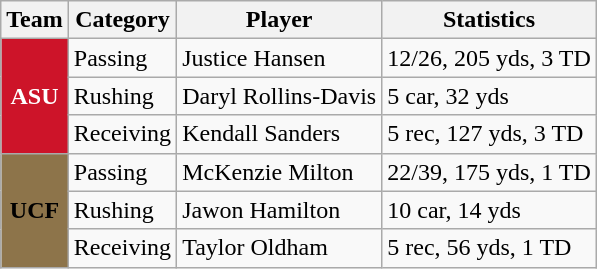<table class="wikitable">
<tr>
<th>Team</th>
<th>Category</th>
<th>Player</th>
<th>Statistics</th>
</tr>
<tr>
<td rowspan=3 style="background:#cd1429; color:#ffffff; text-align:center;"><strong>ASU</strong></td>
<td>Passing</td>
<td>Justice Hansen</td>
<td>12/26, 205 yds, 3 TD</td>
</tr>
<tr>
<td>Rushing</td>
<td>Daryl Rollins-Davis</td>
<td>5 car, 32 yds</td>
</tr>
<tr>
<td>Receiving</td>
<td>Kendall Sanders</td>
<td>5 rec, 127 yds, 3 TD</td>
</tr>
<tr>
<td rowspan=3 style="background:#8d744a; color:#000000; text-align:center;"><strong>UCF</strong></td>
<td>Passing</td>
<td>McKenzie Milton</td>
<td>22/39, 175 yds, 1 TD</td>
</tr>
<tr>
<td>Rushing</td>
<td>Jawon Hamilton</td>
<td>10 car, 14 yds</td>
</tr>
<tr>
<td>Receiving</td>
<td>Taylor Oldham</td>
<td>5 rec, 56 yds, 1 TD</td>
</tr>
</table>
